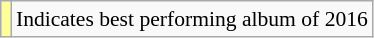<table class="wikitable" style="font-size:90%;">
<tr>
<td style="background-color:#FFFF99"></td>
<td>Indicates best performing album of 2016</td>
</tr>
</table>
